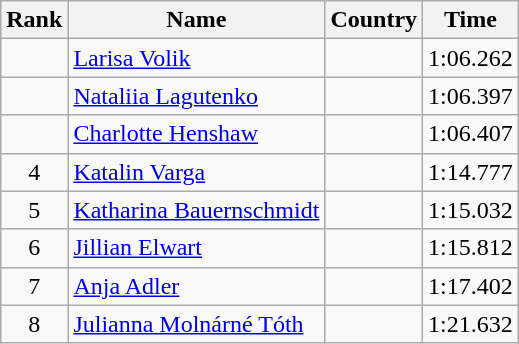<table class="wikitable" style="text-align:center">
<tr>
<th>Rank</th>
<th>Name</th>
<th>Country</th>
<th>Time</th>
</tr>
<tr>
<td></td>
<td align="left"><a href='#'>Larisa Volik</a></td>
<td align="left"></td>
<td>1:06.262</td>
</tr>
<tr>
<td></td>
<td align="left"><a href='#'>Nataliia Lagutenko</a></td>
<td align="left"></td>
<td>1:06.397</td>
</tr>
<tr>
<td></td>
<td align="left"><a href='#'>Charlotte Henshaw</a></td>
<td align="left"></td>
<td>1:06.407</td>
</tr>
<tr>
<td>4</td>
<td align="left"><a href='#'>Katalin Varga</a></td>
<td align="left"></td>
<td>1:14.777</td>
</tr>
<tr>
<td>5</td>
<td align="left"><a href='#'>Katharina Bauernschmidt</a></td>
<td align="left"></td>
<td>1:15.032</td>
</tr>
<tr>
<td>6</td>
<td align="left"><a href='#'>Jillian Elwart</a></td>
<td align="left"></td>
<td>1:15.812</td>
</tr>
<tr>
<td>7</td>
<td align="left"><a href='#'>Anja Adler</a></td>
<td align="left"></td>
<td>1:17.402</td>
</tr>
<tr>
<td>8</td>
<td align="left"><a href='#'>Julianna Molnárné Tóth</a></td>
<td align="left"></td>
<td>1:21.632</td>
</tr>
</table>
